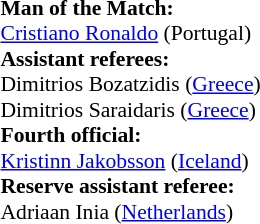<table style="width:100%; font-size:90%;">
<tr>
<td><br><strong>Man of the Match:</strong>
<br><a href='#'>Cristiano Ronaldo</a> (Portugal)<br><strong>Assistant referees:</strong>
<br>Dimitrios Bozatzidis (<a href='#'>Greece</a>)
<br>Dimitrios Saraidaris (<a href='#'>Greece</a>)
<br><strong>Fourth official:</strong>
<br><a href='#'>Kristinn Jakobsson</a> (<a href='#'>Iceland</a>)
<br><strong>Reserve assistant referee:</strong>
<br>Adriaan Inia (<a href='#'>Netherlands</a>)</td>
</tr>
</table>
